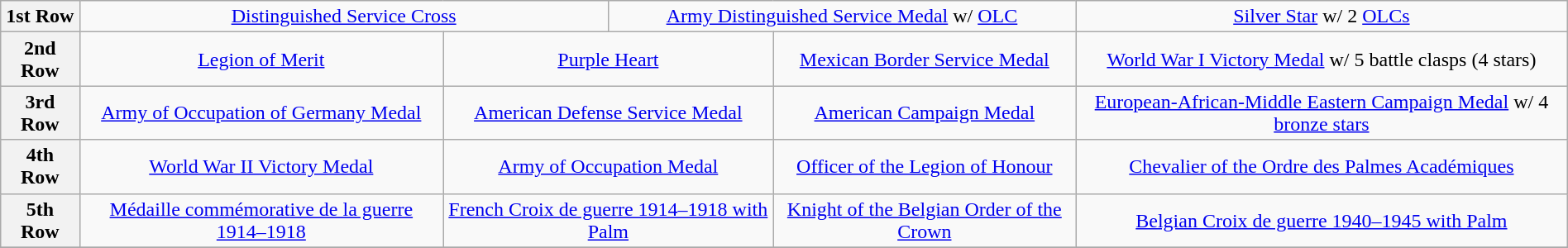<table class="wikitable" style="margin:1em auto; text-align:center;">
<tr>
<th>1st Row</th>
<td colspan="6"><a href='#'>Distinguished Service Cross</a></td>
<td colspan="6"><a href='#'>Army Distinguished Service Medal</a> w/ <a href='#'>OLC</a></td>
<td colspan="6"><a href='#'>Silver Star</a> w/ 2 <a href='#'>OLCs</a></td>
</tr>
<tr>
<th>2nd Row</th>
<td colspan="4"><a href='#'>Legion of Merit</a></td>
<td colspan="4"><a href='#'>Purple Heart</a></td>
<td colspan="4"><a href='#'>Mexican Border Service Medal</a></td>
<td colspan="4"><a href='#'>World War I Victory Medal</a> w/ 5 battle clasps (4 stars)</td>
</tr>
<tr>
<th>3rd Row</th>
<td colspan="4"><a href='#'>Army of Occupation of Germany Medal</a></td>
<td colspan="4"><a href='#'>American Defense Service Medal</a></td>
<td colspan="4"><a href='#'>American Campaign Medal</a></td>
<td colspan="4"><a href='#'>European-African-Middle Eastern Campaign Medal</a> w/ 4 <a href='#'>bronze stars</a></td>
</tr>
<tr>
<th>4th Row</th>
<td colspan="4"><a href='#'>World War II Victory Medal</a></td>
<td colspan="4"><a href='#'>Army of Occupation Medal</a></td>
<td colspan="4"><a href='#'>Officer of the Legion of Honour</a></td>
<td colspan="4"><a href='#'>Chevalier of the Ordre des Palmes Académiques</a></td>
</tr>
<tr>
<th>5th Row</th>
<td colspan="4"><a href='#'>Médaille commémorative de la guerre 1914–1918</a></td>
<td colspan="4"><a href='#'>French Croix de guerre 1914–1918 with Palm</a></td>
<td colspan="4"><a href='#'>Knight of the Belgian Order of the Crown</a></td>
<td colspan="4"><a href='#'>Belgian Croix de guerre 1940–1945 with Palm</a></td>
</tr>
<tr>
</tr>
</table>
